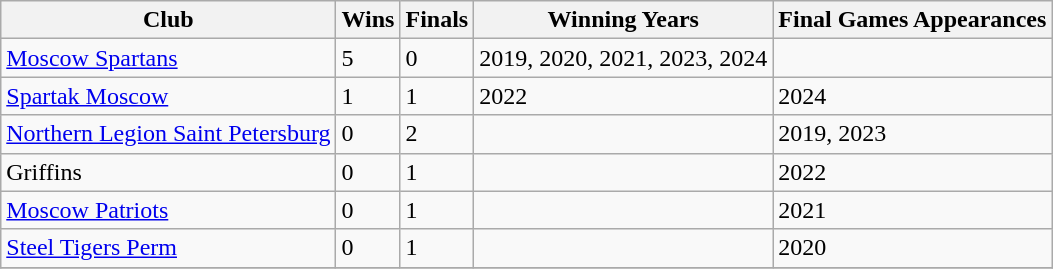<table class="sortable wikitable">
<tr>
<th>Club</th>
<th>Wins</th>
<th>Finals</th>
<th>Winning Years</th>
<th>Final Games Appearances</th>
</tr>
<tr>
<td><a href='#'>Moscow Spartans</a></td>
<td>5</td>
<td>0</td>
<td>2019, 2020, 2021, 2023, 2024</td>
<td></td>
</tr>
<tr>
<td><a href='#'>Spartak Moscow</a></td>
<td>1</td>
<td>1</td>
<td>2022</td>
<td>2024</td>
</tr>
<tr>
<td><a href='#'>Northern Legion Saint Petersburg</a></td>
<td>0</td>
<td>2</td>
<td></td>
<td>2019, 2023</td>
</tr>
<tr>
<td>Griffins</td>
<td>0</td>
<td>1</td>
<td></td>
<td>2022</td>
</tr>
<tr>
<td><a href='#'>Moscow Patriots</a></td>
<td>0</td>
<td>1</td>
<td></td>
<td>2021</td>
</tr>
<tr>
<td><a href='#'>Steel Tigers Perm</a></td>
<td>0</td>
<td>1</td>
<td></td>
<td>2020</td>
</tr>
<tr>
</tr>
</table>
